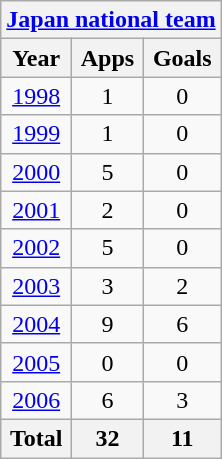<table class="wikitable" style="text-align:center">
<tr>
<th colspan=3><a href='#'>Japan national team</a></th>
</tr>
<tr>
<th>Year</th>
<th>Apps</th>
<th>Goals</th>
</tr>
<tr>
<td><a href='#'>1998</a></td>
<td>1</td>
<td>0</td>
</tr>
<tr>
<td><a href='#'>1999</a></td>
<td>1</td>
<td>0</td>
</tr>
<tr>
<td><a href='#'>2000</a></td>
<td>5</td>
<td>0</td>
</tr>
<tr>
<td><a href='#'>2001</a></td>
<td>2</td>
<td>0</td>
</tr>
<tr>
<td><a href='#'>2002</a></td>
<td>5</td>
<td>0</td>
</tr>
<tr>
<td><a href='#'>2003</a></td>
<td>3</td>
<td>2</td>
</tr>
<tr>
<td><a href='#'>2004</a></td>
<td>9</td>
<td>6</td>
</tr>
<tr>
<td><a href='#'>2005</a></td>
<td>0</td>
<td>0</td>
</tr>
<tr>
<td><a href='#'>2006</a></td>
<td>6</td>
<td>3</td>
</tr>
<tr>
<th>Total</th>
<th>32</th>
<th>11</th>
</tr>
</table>
